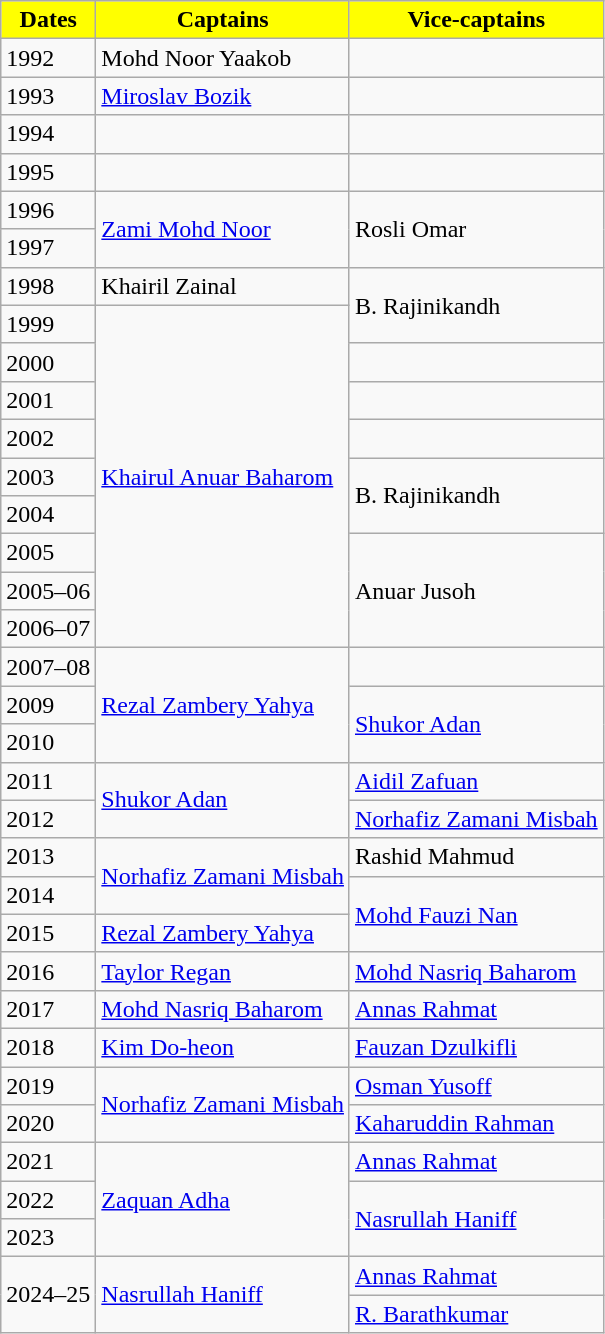<table class="wikitable">
<tr>
<th style="background:Yellow; color:Black;">Dates</th>
<th style="background:Yellow; color:Black;">Captains</th>
<th style="background:Yellow; color:Black;">Vice-captains</th>
</tr>
<tr>
<td>1992</td>
<td> Mohd Noor Yaakob</td>
<td></td>
</tr>
<tr>
<td>1993</td>
<td> <a href='#'>Miroslav Bozik</a></td>
<td></td>
</tr>
<tr>
<td>1994</td>
<td></td>
<td></td>
</tr>
<tr>
<td>1995</td>
<td></td>
<td></td>
</tr>
<tr>
<td>1996</td>
<td rowspan="2"> <a href='#'>Zami Mohd Noor</a></td>
<td rowspan="2"> Rosli Omar</td>
</tr>
<tr>
<td>1997</td>
</tr>
<tr>
<td>1998</td>
<td> Khairil Zainal</td>
<td rowspan="2"> B. Rajinikandh</td>
</tr>
<tr>
<td>1999</td>
<td rowspan="9"> <a href='#'>Khairul Anuar Baharom</a></td>
</tr>
<tr>
<td>2000</td>
<td></td>
</tr>
<tr>
<td>2001</td>
<td></td>
</tr>
<tr>
<td>2002</td>
<td></td>
</tr>
<tr>
<td>2003</td>
<td rowspan="2"> B. Rajinikandh</td>
</tr>
<tr>
<td>2004</td>
</tr>
<tr>
<td>2005</td>
<td rowspan="3"> Anuar Jusoh</td>
</tr>
<tr>
<td>2005–06</td>
</tr>
<tr>
<td>2006–07</td>
</tr>
<tr>
<td>2007–08</td>
<td rowspan="3"> <a href='#'>Rezal Zambery Yahya</a></td>
<td></td>
</tr>
<tr>
<td>2009</td>
<td rowspan="2"> <a href='#'>Shukor Adan</a></td>
</tr>
<tr>
<td>2010</td>
</tr>
<tr>
<td>2011</td>
<td rowspan="2"> <a href='#'>Shukor Adan</a></td>
<td> <a href='#'>Aidil Zafuan</a></td>
</tr>
<tr>
<td>2012</td>
<td> <a href='#'>Norhafiz Zamani Misbah</a></td>
</tr>
<tr>
<td>2013</td>
<td rowspan="2"> <a href='#'>Norhafiz Zamani Misbah</a></td>
<td> Rashid Mahmud</td>
</tr>
<tr>
<td>2014</td>
<td rowspan="2"> <a href='#'>Mohd Fauzi Nan</a></td>
</tr>
<tr>
<td>2015</td>
<td> <a href='#'>Rezal Zambery Yahya</a></td>
</tr>
<tr>
<td>2016</td>
<td> <a href='#'>Taylor Regan</a></td>
<td> <a href='#'>Mohd Nasriq Baharom</a></td>
</tr>
<tr>
<td>2017</td>
<td> <a href='#'>Mohd Nasriq Baharom</a></td>
<td> <a href='#'>Annas Rahmat</a></td>
</tr>
<tr>
<td>2018</td>
<td> <a href='#'>Kim Do-heon</a></td>
<td> <a href='#'>Fauzan Dzulkifli</a></td>
</tr>
<tr>
<td>2019</td>
<td rowspan="2"> <a href='#'>Norhafiz Zamani Misbah</a></td>
<td> <a href='#'>Osman Yusoff</a></td>
</tr>
<tr>
<td>2020</td>
<td> <a href='#'>Kaharuddin Rahman</a></td>
</tr>
<tr>
<td>2021</td>
<td rowspan="3"> <a href='#'>Zaquan Adha</a></td>
<td> <a href='#'>Annas Rahmat</a></td>
</tr>
<tr>
<td>2022</td>
<td rowspan="2"> <a href='#'>Nasrullah Haniff</a></td>
</tr>
<tr>
<td>2023</td>
</tr>
<tr>
<td rowspan="2">2024–25</td>
<td rowspan="2"> <a href='#'>Nasrullah Haniff</a></td>
<td> <a href='#'>Annas Rahmat</a></td>
</tr>
<tr>
<td> <a href='#'>R. Barathkumar</a></td>
</tr>
</table>
